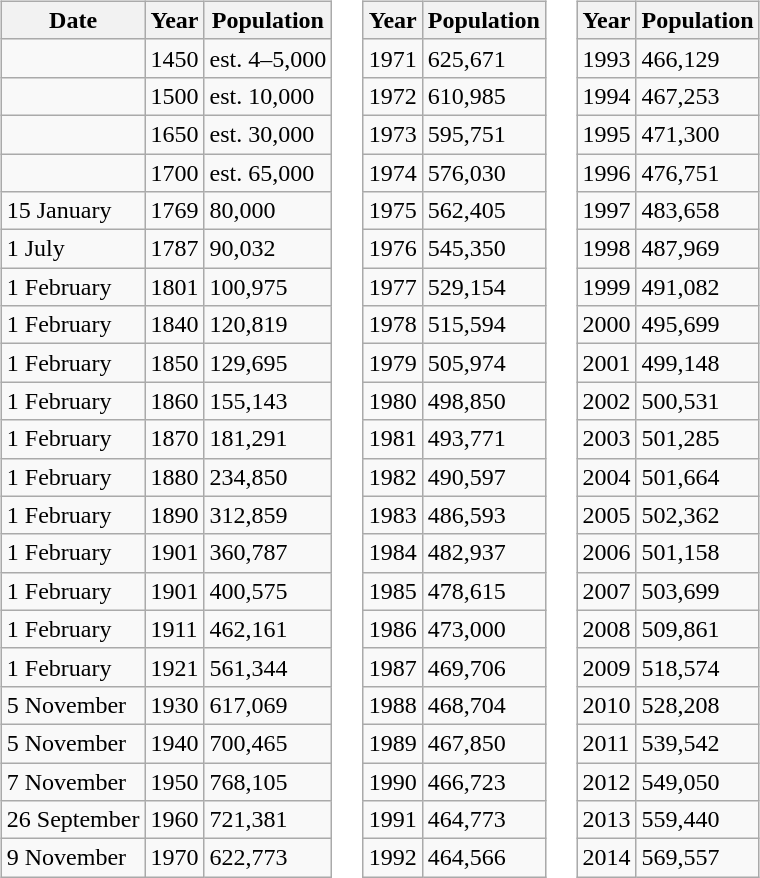<table>
<tr valign="top">
<td><br><table class="wikitable">
<tr>
<th>Date</th>
<th>Year</th>
<th>Population</th>
</tr>
<tr>
<td></td>
<td>1450</td>
<td>est. 4–5,000</td>
</tr>
<tr>
<td></td>
<td>1500</td>
<td>est. 10,000</td>
</tr>
<tr>
<td></td>
<td>1650</td>
<td>est. 30,000</td>
</tr>
<tr>
<td></td>
<td>1700</td>
<td>est. 65,000</td>
</tr>
<tr>
<td>15 January</td>
<td>1769</td>
<td>80,000</td>
</tr>
<tr>
<td>1 July</td>
<td>1787</td>
<td>90,032</td>
</tr>
<tr>
<td>1 February</td>
<td>1801</td>
<td>100,975</td>
</tr>
<tr>
<td>1 February</td>
<td>1840</td>
<td>120,819</td>
</tr>
<tr>
<td>1 February</td>
<td>1850</td>
<td>129,695</td>
</tr>
<tr>
<td>1 February</td>
<td>1860</td>
<td>155,143</td>
</tr>
<tr>
<td>1 February</td>
<td>1870</td>
<td>181,291</td>
</tr>
<tr>
<td>1 February</td>
<td>1880</td>
<td>234,850</td>
</tr>
<tr>
<td>1 February</td>
<td>1890</td>
<td>312,859</td>
</tr>
<tr>
<td>1 February</td>
<td>1901</td>
<td>360,787</td>
</tr>
<tr>
<td>1 February</td>
<td>1901</td>
<td>400,575</td>
</tr>
<tr>
<td>1 February</td>
<td>1911</td>
<td>462,161</td>
</tr>
<tr>
<td>1 February</td>
<td>1921</td>
<td>561,344</td>
</tr>
<tr>
<td>5 November</td>
<td>1930</td>
<td>617,069</td>
</tr>
<tr>
<td>5 November</td>
<td>1940</td>
<td>700,465</td>
</tr>
<tr>
<td>7 November</td>
<td>1950</td>
<td>768,105</td>
</tr>
<tr>
<td>26 September</td>
<td>1960</td>
<td>721,381</td>
</tr>
<tr>
<td>9 November</td>
<td>1970</td>
<td>622,773</td>
</tr>
</table>
</td>
<td><br><table class="wikitable">
<tr>
<th>Year</th>
<th>Population</th>
</tr>
<tr>
<td>1971</td>
<td>625,671</td>
</tr>
<tr>
<td>1972</td>
<td>610,985</td>
</tr>
<tr>
<td>1973</td>
<td>595,751</td>
</tr>
<tr>
<td>1974</td>
<td>576,030</td>
</tr>
<tr>
<td>1975</td>
<td>562,405</td>
</tr>
<tr>
<td>1976</td>
<td>545,350</td>
</tr>
<tr>
<td>1977</td>
<td>529,154</td>
</tr>
<tr>
<td>1978</td>
<td>515,594</td>
</tr>
<tr>
<td>1979</td>
<td>505,974</td>
</tr>
<tr>
<td>1980</td>
<td>498,850</td>
</tr>
<tr>
<td>1981</td>
<td>493,771</td>
</tr>
<tr>
<td>1982</td>
<td>490,597</td>
</tr>
<tr>
<td>1983</td>
<td>486,593</td>
</tr>
<tr>
<td>1984</td>
<td>482,937</td>
</tr>
<tr>
<td>1985</td>
<td>478,615</td>
</tr>
<tr>
<td>1986</td>
<td>473,000</td>
</tr>
<tr>
<td>1987</td>
<td>469,706</td>
</tr>
<tr>
<td>1988</td>
<td>468,704</td>
</tr>
<tr>
<td>1989</td>
<td>467,850</td>
</tr>
<tr>
<td>1990</td>
<td>466,723</td>
</tr>
<tr>
<td>1991</td>
<td>464,773</td>
</tr>
<tr>
<td>1992</td>
<td>464,566</td>
</tr>
</table>
</td>
<td><br><table class="wikitable">
<tr>
<th>Year</th>
<th>Population</th>
</tr>
<tr>
<td>1993</td>
<td>466,129</td>
</tr>
<tr>
<td>1994</td>
<td>467,253</td>
</tr>
<tr>
<td>1995</td>
<td>471,300</td>
</tr>
<tr>
<td>1996</td>
<td>476,751</td>
</tr>
<tr>
<td>1997</td>
<td>483,658</td>
</tr>
<tr>
<td>1998</td>
<td>487,969</td>
</tr>
<tr>
<td>1999</td>
<td>491,082</td>
</tr>
<tr>
<td>2000</td>
<td>495,699</td>
</tr>
<tr>
<td>2001</td>
<td>499,148</td>
</tr>
<tr>
<td>2002</td>
<td>500,531</td>
</tr>
<tr>
<td>2003</td>
<td>501,285</td>
</tr>
<tr>
<td>2004</td>
<td>501,664</td>
</tr>
<tr>
<td>2005</td>
<td>502,362</td>
</tr>
<tr>
<td>2006</td>
<td>501,158</td>
</tr>
<tr>
<td>2007</td>
<td>503,699</td>
</tr>
<tr>
<td>2008</td>
<td>509,861</td>
</tr>
<tr>
<td>2009</td>
<td>518,574</td>
</tr>
<tr>
<td>2010</td>
<td>528,208</td>
</tr>
<tr>
<td>2011</td>
<td>539,542</td>
</tr>
<tr>
<td>2012</td>
<td>549,050</td>
</tr>
<tr>
<td>2013</td>
<td>559,440</td>
</tr>
<tr>
<td>2014</td>
<td>569,557</td>
</tr>
</table>
</td>
<td></td>
</tr>
</table>
